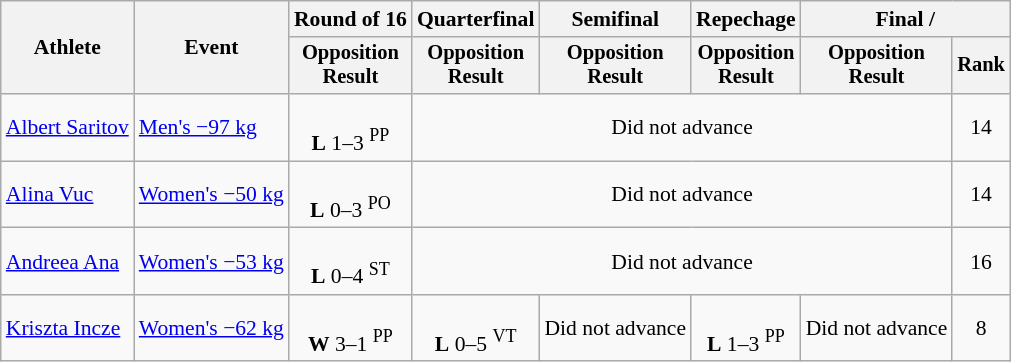<table class="wikitable" style="font-size:90%">
<tr>
<th rowspan=2>Athlete</th>
<th rowspan=2>Event</th>
<th>Round of 16</th>
<th>Quarterfinal</th>
<th>Semifinal</th>
<th>Repechage</th>
<th colspan=2>Final / </th>
</tr>
<tr style="font-size: 95%">
<th>Opposition<br>Result</th>
<th>Opposition<br>Result</th>
<th>Opposition<br>Result</th>
<th>Opposition<br>Result</th>
<th>Opposition<br>Result</th>
<th>Rank</th>
</tr>
<tr align=center>
<td align=left><a href='#'>Albert Saritov</a></td>
<td align=left><a href='#'>Men's −97 kg</a></td>
<td><br><strong>L</strong> 1–3 <sup>PP</sup></td>
<td colspan=4>Did not advance</td>
<td>14</td>
</tr>
<tr align=center>
<td align=left><a href='#'>Alina Vuc</a></td>
<td align=left><a href='#'>Women's −50 kg</a></td>
<td><br><strong>L</strong> 0–3 <sup>PO</sup></td>
<td colspan=4>Did not advance</td>
<td>14</td>
</tr>
<tr align=center>
<td align=left><a href='#'>Andreea Ana</a></td>
<td align=left><a href='#'>Women's −53 kg</a></td>
<td><br><strong>L</strong> 0–4 <sup>ST</sup></td>
<td colspan=4>Did not advance</td>
<td>16</td>
</tr>
<tr align=center>
<td align=left><a href='#'>Kriszta Incze</a></td>
<td align=left><a href='#'>Women's −62 kg</a></td>
<td><br><strong>W</strong> 3–1 <sup>PP</sup></td>
<td><br><strong>L</strong> 0–5 <sup>VT</sup></td>
<td>Did not advance</td>
<td><br><strong>L</strong> 1–3 <sup>PP</sup></td>
<td>Did not advance</td>
<td>8</td>
</tr>
</table>
